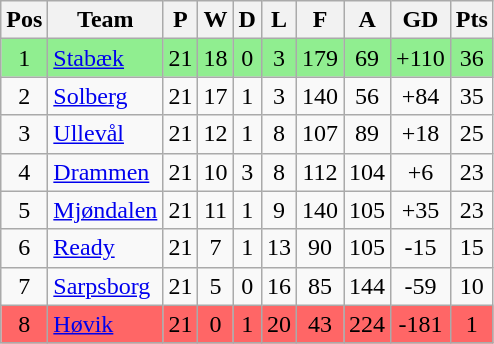<table class="wikitable sortable" style="text-align: center;">
<tr>
<th>Pos</th>
<th>Team</th>
<th>P</th>
<th>W</th>
<th>D</th>
<th>L</th>
<th>F</th>
<th>A</th>
<th>GD</th>
<th>Pts</th>
</tr>
<tr style="background:#90EE90;">
<td>1</td>
<td align="left"><a href='#'>Stabæk</a></td>
<td>21</td>
<td>18</td>
<td>0</td>
<td>3</td>
<td>179</td>
<td>69</td>
<td>+110</td>
<td>36</td>
</tr>
<tr>
<td>2</td>
<td align="left"><a href='#'>Solberg</a></td>
<td>21</td>
<td>17</td>
<td>1</td>
<td>3</td>
<td>140</td>
<td>56</td>
<td>+84</td>
<td>35</td>
</tr>
<tr>
<td>3</td>
<td align="left"><a href='#'>Ullevål</a></td>
<td>21</td>
<td>12</td>
<td>1</td>
<td>8</td>
<td>107</td>
<td>89</td>
<td>+18</td>
<td>25</td>
</tr>
<tr>
<td>4</td>
<td align="left"><a href='#'>Drammen</a></td>
<td>21</td>
<td>10</td>
<td>3</td>
<td>8</td>
<td>112</td>
<td>104</td>
<td>+6</td>
<td>23</td>
</tr>
<tr>
<td>5</td>
<td align="left"><a href='#'>Mjøndalen</a></td>
<td>21</td>
<td>11</td>
<td>1</td>
<td>9</td>
<td>140</td>
<td>105</td>
<td>+35</td>
<td>23</td>
</tr>
<tr>
<td>6</td>
<td align="left"><a href='#'>Ready</a></td>
<td>21</td>
<td>7</td>
<td>1</td>
<td>13</td>
<td>90</td>
<td>105</td>
<td>-15</td>
<td>15</td>
</tr>
<tr>
<td>7</td>
<td align="left"><a href='#'>Sarpsborg</a></td>
<td>21</td>
<td>5</td>
<td>0</td>
<td>16</td>
<td>85</td>
<td>144</td>
<td>-59</td>
<td>10</td>
</tr>
<tr style="background:#FF6666;">
<td>8</td>
<td align="left"><a href='#'>Høvik</a></td>
<td>21</td>
<td>0</td>
<td>1</td>
<td>20</td>
<td>43</td>
<td>224</td>
<td>-181</td>
<td>1</td>
</tr>
</table>
